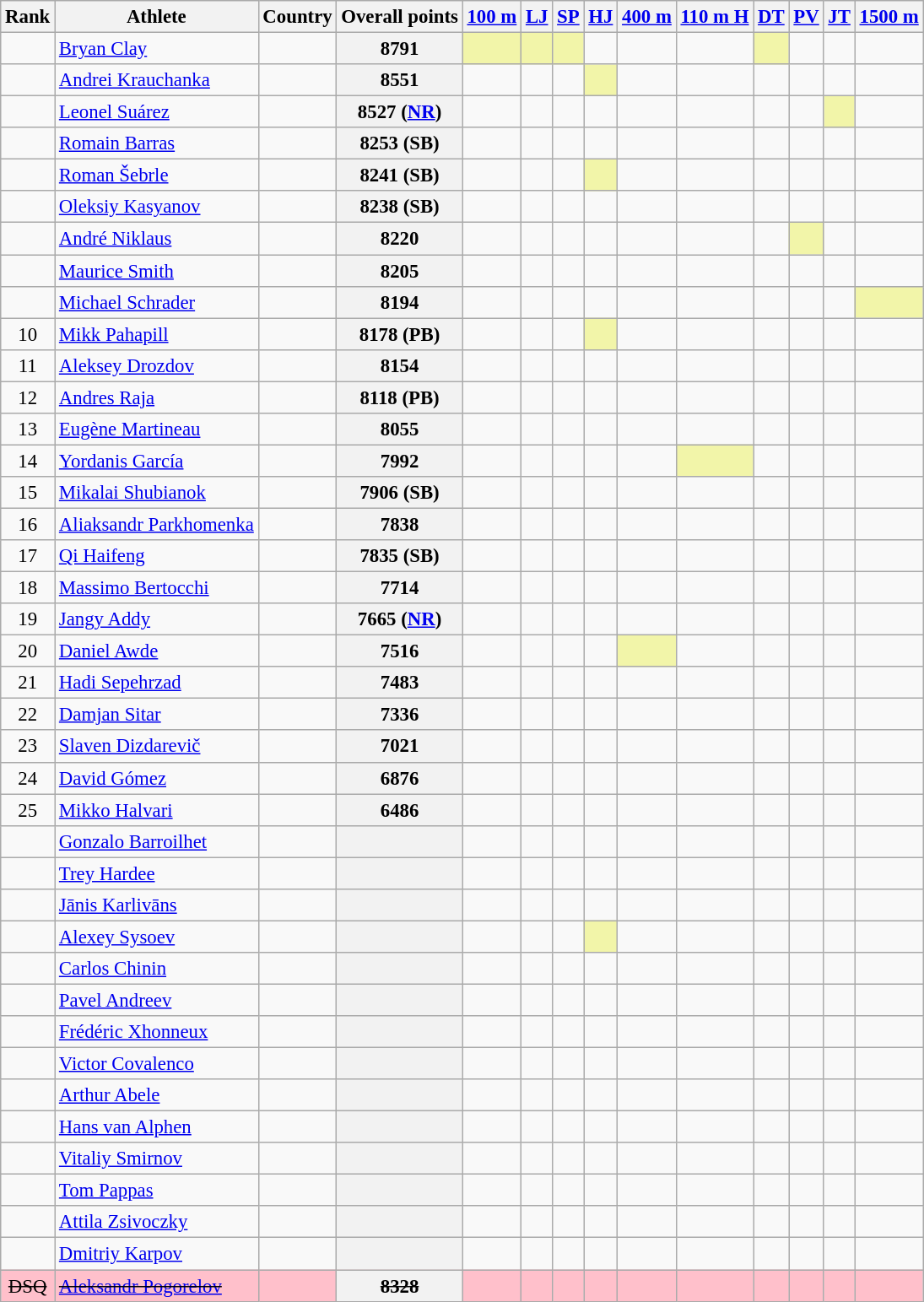<table class="wikitable sortable" style="font-size:95%;">
<tr>
<th>Rank</th>
<th>Athlete</th>
<th>Country</th>
<th>Overall points</th>
<th><a href='#'>100 m</a></th>
<th><a href='#'>LJ</a></th>
<th><a href='#'>SP</a></th>
<th><a href='#'>HJ</a></th>
<th><a href='#'>400 m</a></th>
<th><a href='#'>110 m H</a></th>
<th><a href='#'>DT</a></th>
<th><a href='#'>PV</a></th>
<th><a href='#'>JT</a></th>
<th><a href='#'>1500 m</a></th>
</tr>
<tr>
<td align=center></td>
<td><a href='#'>Bryan Clay</a></td>
<td></td>
<th>8791</th>
<td bgcolor=#F2F5A9></td>
<td bgcolor=#F2F5A9></td>
<td bgcolor=#F2F5A9></td>
<td></td>
<td></td>
<td></td>
<td bgcolor=#F2F5A9></td>
<td></td>
<td></td>
<td></td>
</tr>
<tr>
<td align=center></td>
<td><a href='#'>Andrei Krauchanka</a></td>
<td></td>
<th>8551</th>
<td></td>
<td></td>
<td></td>
<td bgcolor=#F2F5A9></td>
<td></td>
<td></td>
<td></td>
<td></td>
<td></td>
<td></td>
</tr>
<tr>
<td align=center></td>
<td><a href='#'>Leonel Suárez</a></td>
<td></td>
<th>8527 (<a href='#'>NR</a>)</th>
<td></td>
<td></td>
<td></td>
<td></td>
<td></td>
<td></td>
<td></td>
<td></td>
<td bgcolor=#F2F5A9></td>
<td></td>
</tr>
<tr>
<td align=center></td>
<td><a href='#'>Romain Barras</a></td>
<td></td>
<th>8253 (SB)</th>
<td></td>
<td></td>
<td></td>
<td></td>
<td></td>
<td></td>
<td></td>
<td></td>
<td></td>
<td></td>
</tr>
<tr>
<td align=center></td>
<td><a href='#'>Roman Šebrle</a></td>
<td></td>
<th>8241 (SB)</th>
<td></td>
<td></td>
<td></td>
<td bgcolor=#F2F5A9></td>
<td></td>
<td></td>
<td></td>
<td></td>
<td></td>
<td></td>
</tr>
<tr>
<td align=center></td>
<td><a href='#'>Oleksiy Kasyanov</a></td>
<td></td>
<th>8238 (SB)</th>
<td></td>
<td></td>
<td></td>
<td></td>
<td></td>
<td></td>
<td></td>
<td></td>
<td></td>
<td></td>
</tr>
<tr>
<td align=center></td>
<td><a href='#'>André Niklaus</a></td>
<td></td>
<th>8220</th>
<td></td>
<td></td>
<td></td>
<td></td>
<td></td>
<td></td>
<td></td>
<td bgcolor=#F2F5A9></td>
<td></td>
<td></td>
</tr>
<tr>
<td align=center></td>
<td><a href='#'> Maurice Smith</a></td>
<td></td>
<th>8205</th>
<td></td>
<td></td>
<td></td>
<td></td>
<td></td>
<td></td>
<td></td>
<td></td>
<td></td>
<td></td>
</tr>
<tr>
<td align=center></td>
<td><a href='#'>Michael Schrader</a></td>
<td></td>
<th>8194</th>
<td></td>
<td></td>
<td></td>
<td></td>
<td></td>
<td></td>
<td></td>
<td></td>
<td></td>
<td bgcolor=#F2F5A9></td>
</tr>
<tr>
<td align=center>10</td>
<td><a href='#'>Mikk Pahapill</a></td>
<td></td>
<th>8178 (PB)</th>
<td></td>
<td></td>
<td></td>
<td bgcolor=#F2F5A9></td>
<td></td>
<td></td>
<td></td>
<td></td>
<td></td>
<td></td>
</tr>
<tr>
<td align=center>11</td>
<td><a href='#'>Aleksey Drozdov</a></td>
<td></td>
<th>8154</th>
<td></td>
<td></td>
<td></td>
<td></td>
<td></td>
<td></td>
<td></td>
<td></td>
<td></td>
<td></td>
</tr>
<tr>
<td align=center>12</td>
<td><a href='#'>Andres Raja</a></td>
<td></td>
<th>8118 (PB)</th>
<td></td>
<td></td>
<td></td>
<td></td>
<td></td>
<td></td>
<td></td>
<td></td>
<td></td>
<td></td>
</tr>
<tr>
<td align=center>13</td>
<td><a href='#'> Eugène Martineau</a></td>
<td></td>
<th>8055</th>
<td></td>
<td></td>
<td></td>
<td></td>
<td></td>
<td></td>
<td></td>
<td></td>
<td></td>
<td></td>
</tr>
<tr>
<td align=center>14</td>
<td><a href='#'>Yordanis García</a></td>
<td></td>
<th>7992</th>
<td></td>
<td></td>
<td></td>
<td></td>
<td></td>
<td bgcolor=#F2F5A9></td>
<td></td>
<td></td>
<td></td>
<td></td>
</tr>
<tr>
<td align=center>15</td>
<td><a href='#'>Mikalai Shubianok</a></td>
<td></td>
<th>7906 (SB)</th>
<td></td>
<td></td>
<td></td>
<td></td>
<td></td>
<td></td>
<td></td>
<td></td>
<td></td>
<td></td>
</tr>
<tr>
<td align=center>16</td>
<td><a href='#'>Aliaksandr Parkhomenka</a></td>
<td></td>
<th>7838</th>
<td></td>
<td></td>
<td></td>
<td></td>
<td></td>
<td></td>
<td></td>
<td></td>
<td></td>
<td></td>
</tr>
<tr>
<td align=center>17</td>
<td><a href='#'>Qi Haifeng</a></td>
<td></td>
<th>7835 (SB)</th>
<td></td>
<td></td>
<td></td>
<td></td>
<td></td>
<td></td>
<td></td>
<td></td>
<td></td>
<td></td>
</tr>
<tr>
<td align=center>18</td>
<td><a href='#'>Massimo Bertocchi</a></td>
<td></td>
<th>7714</th>
<td></td>
<td></td>
<td></td>
<td></td>
<td></td>
<td></td>
<td></td>
<td></td>
<td></td>
<td></td>
</tr>
<tr>
<td align=center>19</td>
<td><a href='#'>Jangy Addy</a></td>
<td></td>
<th>7665 (<a href='#'>NR</a>)</th>
<td></td>
<td></td>
<td></td>
<td></td>
<td></td>
<td></td>
<td></td>
<td></td>
<td></td>
<td></td>
</tr>
<tr>
<td align=center>20</td>
<td><a href='#'>Daniel Awde</a></td>
<td></td>
<th>7516</th>
<td></td>
<td></td>
<td></td>
<td></td>
<td bgcolor=#F2F5A9></td>
<td></td>
<td></td>
<td></td>
<td></td>
<td></td>
</tr>
<tr>
<td align=center>21</td>
<td><a href='#'>Hadi Sepehrzad</a></td>
<td></td>
<th>7483</th>
<td></td>
<td></td>
<td></td>
<td></td>
<td></td>
<td></td>
<td></td>
<td></td>
<td></td>
<td></td>
</tr>
<tr>
<td align=center>22</td>
<td><a href='#'>Damjan Sitar</a></td>
<td></td>
<th>7336</th>
<td></td>
<td></td>
<td></td>
<td></td>
<td></td>
<td></td>
<td></td>
<td></td>
<td></td>
<td></td>
</tr>
<tr>
<td align=center>23</td>
<td><a href='#'>Slaven Dizdarevič</a></td>
<td></td>
<th>7021</th>
<td></td>
<td></td>
<td></td>
<td></td>
<td></td>
<td></td>
<td></td>
<td></td>
<td></td>
<td></td>
</tr>
<tr>
<td align=center>24</td>
<td><a href='#'>David Gómez</a></td>
<td></td>
<th>6876</th>
<td></td>
<td></td>
<td></td>
<td></td>
<td></td>
<td></td>
<td></td>
<td></td>
<td></td>
<td></td>
</tr>
<tr>
<td align=center>25</td>
<td><a href='#'>Mikko Halvari</a></td>
<td></td>
<th>6486</th>
<td></td>
<td></td>
<td></td>
<td></td>
<td></td>
<td></td>
<td></td>
<td></td>
<td></td>
<td></td>
</tr>
<tr>
<td></td>
<td><a href='#'>Gonzalo Barroilhet</a></td>
<td></td>
<th></th>
<td></td>
<td></td>
<td></td>
<td></td>
<td></td>
<td></td>
<td></td>
<td></td>
<td></td>
<td></td>
</tr>
<tr>
<td></td>
<td><a href='#'>Trey Hardee</a></td>
<td></td>
<th></th>
<td></td>
<td></td>
<td></td>
<td></td>
<td></td>
<td></td>
<td></td>
<td></td>
<td></td>
<td></td>
</tr>
<tr>
<td></td>
<td><a href='#'>Jānis Karlivāns</a></td>
<td></td>
<th></th>
<td></td>
<td></td>
<td></td>
<td></td>
<td></td>
<td></td>
<td></td>
<td></td>
<td></td>
<td></td>
</tr>
<tr>
<td></td>
<td><a href='#'>Alexey Sysoev</a></td>
<td></td>
<th></th>
<td></td>
<td></td>
<td></td>
<td bgcolor=#F2F5A9></td>
<td></td>
<td></td>
<td></td>
<td></td>
<td></td>
<td></td>
</tr>
<tr>
<td></td>
<td><a href='#'>Carlos Chinin</a></td>
<td></td>
<th></th>
<td></td>
<td></td>
<td></td>
<td></td>
<td></td>
<td></td>
<td></td>
<td></td>
<td></td>
<td></td>
</tr>
<tr>
<td></td>
<td><a href='#'>Pavel Andreev</a></td>
<td></td>
<th></th>
<td></td>
<td></td>
<td></td>
<td></td>
<td></td>
<td></td>
<td></td>
<td></td>
<td></td>
<td></td>
</tr>
<tr>
<td></td>
<td><a href='#'>Frédéric Xhonneux</a></td>
<td></td>
<th></th>
<td></td>
<td></td>
<td></td>
<td></td>
<td></td>
<td></td>
<td></td>
<td></td>
<td></td>
<td></td>
</tr>
<tr>
<td></td>
<td><a href='#'>Victor Covalenco</a></td>
<td></td>
<th></th>
<td></td>
<td></td>
<td></td>
<td></td>
<td></td>
<td></td>
<td></td>
<td></td>
<td></td>
<td></td>
</tr>
<tr>
<td></td>
<td><a href='#'>Arthur Abele</a></td>
<td></td>
<th></th>
<td></td>
<td></td>
<td></td>
<td></td>
<td></td>
<td></td>
<td></td>
<td></td>
<td></td>
<td></td>
</tr>
<tr>
<td></td>
<td><a href='#'>Hans van Alphen</a></td>
<td></td>
<th></th>
<td></td>
<td></td>
<td></td>
<td></td>
<td></td>
<td></td>
<td></td>
<td></td>
<td></td>
<td></td>
</tr>
<tr>
<td></td>
<td><a href='#'>Vitaliy Smirnov</a></td>
<td></td>
<th></th>
<td></td>
<td></td>
<td></td>
<td></td>
<td></td>
<td></td>
<td></td>
<td></td>
<td></td>
<td></td>
</tr>
<tr>
<td></td>
<td><a href='#'>Tom Pappas</a></td>
<td></td>
<th></th>
<td></td>
<td></td>
<td></td>
<td></td>
<td></td>
<td></td>
<td></td>
<td></td>
<td></td>
<td></td>
</tr>
<tr>
<td></td>
<td><a href='#'>Attila Zsivoczky</a></td>
<td></td>
<th></th>
<td></td>
<td></td>
<td></td>
<td></td>
<td></td>
<td></td>
<td></td>
<td></td>
<td></td>
<td></td>
</tr>
<tr>
<td></td>
<td><a href='#'>Dmitriy Karpov</a></td>
<td></td>
<th></th>
<td></td>
<td></td>
<td></td>
<td></td>
<td></td>
<td></td>
<td></td>
<td></td>
<td></td>
<td></td>
</tr>
<tr style='text-decoration: line-through; background-color:pink;'>
<td style='text-decoration: none;' align=center>DSQ</td>
<td style='text-decoration: none;'><a href='#'>Aleksandr Pogorelov</a></td>
<td></td>
<th>8328</th>
<td></td>
<td></td>
<td></td>
<td></td>
<td></td>
<td></td>
<td></td>
<td></td>
<td></td>
<td></td>
</tr>
</table>
